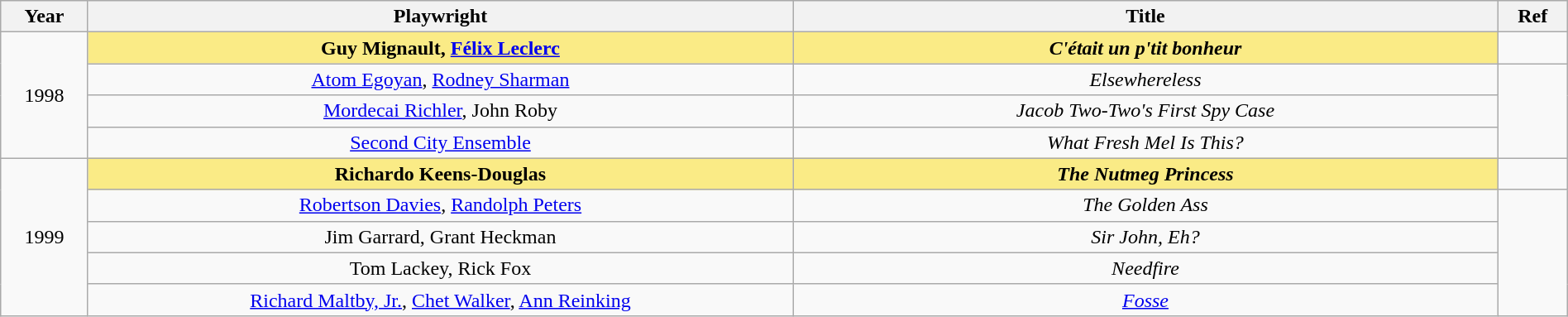<table class="wikitable" width="100%">
<tr>
<th>Year</th>
<th width="45%">Playwright</th>
<th width="45%">Title</th>
<th>Ref</th>
</tr>
<tr>
<td align="center" rowspan=4>1998</td>
<td align="center" style="background:#FAEB86"><strong>Guy Mignault, <a href='#'>Félix Leclerc</a></strong></td>
<td align="center" style="background:#FAEB86"><strong><em>C'était un p'tit bonheur</em></strong></td>
<td align="center"></td>
</tr>
<tr>
<td align="center"><a href='#'>Atom Egoyan</a>, <a href='#'>Rodney Sharman</a></td>
<td align="center"><em>Elsewhereless</em></td>
<td align="center" rowspan=3></td>
</tr>
<tr>
<td align="center"><a href='#'>Mordecai Richler</a>, John Roby</td>
<td align="center"><em>Jacob Two-Two's First Spy Case</em></td>
</tr>
<tr>
<td align="center"><a href='#'>Second City Ensemble</a></td>
<td align="center"><em>What Fresh Mel Is This?</em></td>
</tr>
<tr>
<td align="center" rowspan=5>1999</td>
<td align="center" style="background:#FAEB86"><strong>Richardo Keens-Douglas</strong></td>
<td align="center" style="background:#FAEB86"><strong><em>The Nutmeg Princess</em></strong></td>
<td align="center"></td>
</tr>
<tr>
<td align="center"><a href='#'>Robertson Davies</a>, <a href='#'>Randolph Peters</a></td>
<td align="center"><em>The Golden Ass</em></td>
<td align="center" rowspan=4></td>
</tr>
<tr>
<td align="center">Jim Garrard, Grant Heckman</td>
<td align="center"><em>Sir John, Eh?</em></td>
</tr>
<tr>
<td align="center">Tom Lackey, Rick Fox</td>
<td align="center"><em>Needfire</em></td>
</tr>
<tr>
<td align="center"><a href='#'>Richard Maltby, Jr.</a>, <a href='#'>Chet Walker</a>, <a href='#'>Ann Reinking</a></td>
<td align="center"><em><a href='#'>Fosse</a></em></td>
</tr>
</table>
